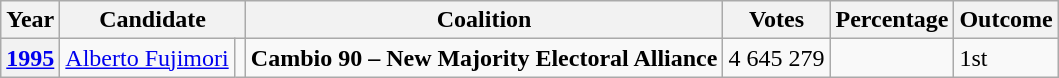<table class="wikitable">
<tr>
<th>Year</th>
<th colspan="2">Candidate</th>
<th>Coalition</th>
<th>Votes</th>
<th>Percentage</th>
<th>Outcome</th>
</tr>
<tr>
<th><a href='#'>1995</a></th>
<td><a href='#'>Alberto Fujimori</a></td>
<td></td>
<td><strong>Cambio 90 – New Majority Electoral Alliance</strong></td>
<td>4 645 279</td>
<td></td>
<td>1st</td>
</tr>
</table>
